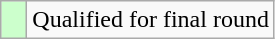<table class="wikitable">
<tr>
<td style="width:10px; background:#cfc"></td>
<td>Qualified for final round</td>
</tr>
</table>
